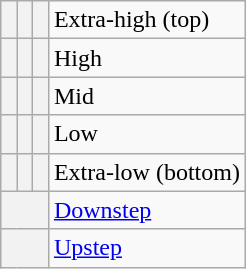<table class="wikitable" style="margin-right:1.5em">
<tr>
<th style="font-weight: normal; font-size: x-large;"></th>
<th style="font-weight: normal; font-size: x-large;"></th>
<th style="font-weight: normal; font-size: x-large;"></th>
<td>Extra-high (top)</td>
</tr>
<tr>
<th style="font-weight: normal; font-size: x-large;"></th>
<th style="font-weight: normal; font-size: x-large;"></th>
<th style="font-weight: normal; font-size: x-large;"></th>
<td>High</td>
</tr>
<tr>
<th style="font-weight: normal; font-size: x-large;"></th>
<th style="font-weight: normal; font-size: x-large;"></th>
<th style="font-weight: normal; font-size: x-large;"></th>
<td>Mid</td>
</tr>
<tr>
<th style="font-weight: normal; font-size: x-large;"></th>
<th style="font-weight: normal; font-size: x-large;"></th>
<th style="font-weight: normal; font-size: x-large;"></th>
<td>Low</td>
</tr>
<tr>
<th style="font-weight: normal; font-size: x-large;"></th>
<th style="font-weight: normal; font-size: x-large;"></th>
<th style="font-weight: normal; font-size: x-large;"></th>
<td>Extra-low (bottom)</td>
</tr>
<tr>
<th colspan="3" style="font-weight: normal; font-size: x-large;"></th>
<td><a href='#'>Downstep</a></td>
</tr>
<tr>
<th colspan="3" style="font-weight: normal; font-size: x-large;"></th>
<td><a href='#'>Upstep</a></td>
</tr>
</table>
